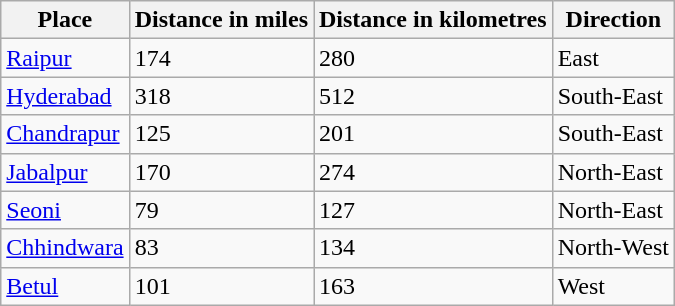<table class="wikitable sortable">
<tr>
<th>Place</th>
<th>Distance in miles</th>
<th>Distance in kilometres</th>
<th>Direction</th>
</tr>
<tr>
<td><a href='#'>Raipur</a></td>
<td>174</td>
<td>280</td>
<td>East</td>
</tr>
<tr>
<td><a href='#'>Hyderabad</a></td>
<td>318</td>
<td>512</td>
<td>South-East</td>
</tr>
<tr>
<td><a href='#'>Chandrapur</a></td>
<td>125</td>
<td>201</td>
<td>South-East</td>
</tr>
<tr>
<td><a href='#'>Jabalpur</a></td>
<td>170</td>
<td>274</td>
<td>North-East</td>
</tr>
<tr>
<td><a href='#'>Seoni</a></td>
<td>79</td>
<td>127</td>
<td>North-East</td>
</tr>
<tr>
<td><a href='#'>Chhindwara</a></td>
<td>83</td>
<td>134</td>
<td>North-West</td>
</tr>
<tr>
<td><a href='#'>Betul</a></td>
<td>101</td>
<td>163</td>
<td>West</td>
</tr>
</table>
